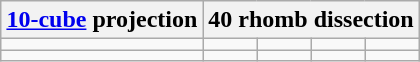<table class=wikitable align=right>
<tr>
<th><a href='#'>10-cube</a> projection</th>
<th colspan=4>40 rhomb dissection</th>
</tr>
<tr align=center>
<td></td>
<td></td>
<td></td>
<td></td>
<td></td>
</tr>
<tr align=center>
<td></td>
<td></td>
<td></td>
<td></td>
<td></td>
</tr>
</table>
